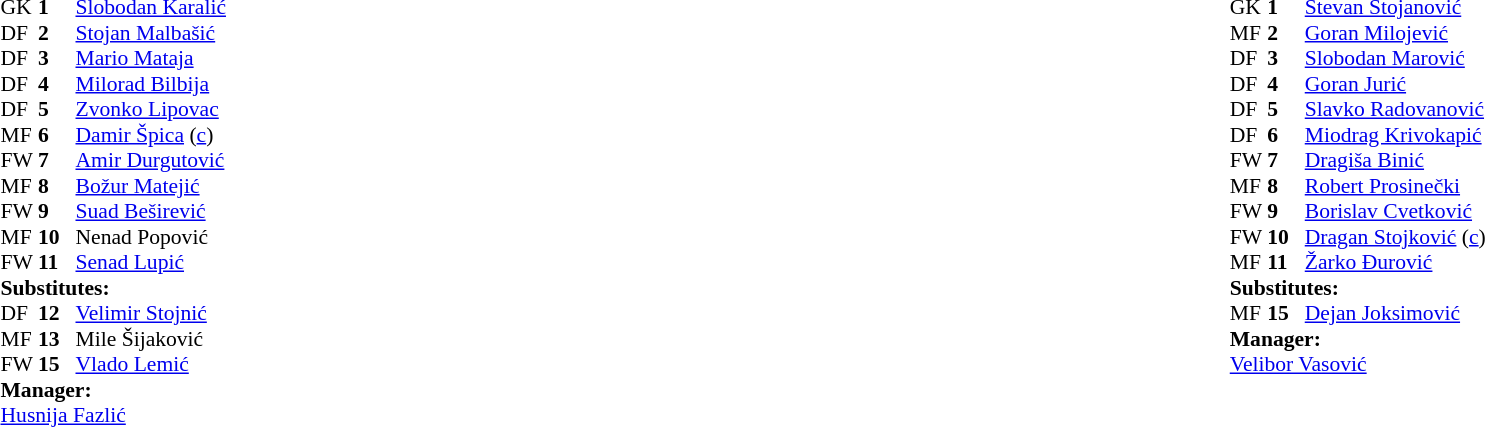<table width="100%">
<tr>
<td valign="top" width="50%"><br><table style="font-size: 90%" cellspacing="0" cellpadding="0">
<tr>
<td colspan="4"></td>
</tr>
<tr>
<th width="25"></th>
<th width="25"></th>
<th width="200"></th>
<th></th>
</tr>
<tr>
<td>GK</td>
<td><strong>1</strong></td>
<td> <a href='#'>Slobodan Karalić</a></td>
</tr>
<tr>
<td>DF</td>
<td><strong>2</strong></td>
<td> <a href='#'>Stojan Malbašić</a></td>
</tr>
<tr>
<td>DF</td>
<td><strong>3</strong></td>
<td> <a href='#'>Mario Mataja</a></td>
</tr>
<tr>
<td>DF</td>
<td><strong>4</strong></td>
<td> <a href='#'>Milorad Bilbija</a></td>
</tr>
<tr>
<td>DF</td>
<td><strong>5</strong></td>
<td> <a href='#'>Zvonko Lipovac</a></td>
</tr>
<tr>
<td>MF</td>
<td><strong>6</strong></td>
<td> <a href='#'>Damir Špica</a> (<a href='#'>c</a>)</td>
</tr>
<tr>
<td>FW</td>
<td><strong>7</strong></td>
<td> <a href='#'>Amir Durgutović</a></td>
<td></td>
</tr>
<tr>
<td>MF</td>
<td><strong>8</strong></td>
<td> <a href='#'>Božur Matejić</a></td>
</tr>
<tr>
<td>FW</td>
<td><strong>9</strong></td>
<td> <a href='#'>Suad Beširević</a></td>
</tr>
<tr>
<td>MF</td>
<td><strong>10</strong></td>
<td> Nenad Popović</td>
</tr>
<tr>
<td>FW</td>
<td><strong>11</strong></td>
<td> <a href='#'>Senad Lupić</a></td>
<td></td>
</tr>
<tr>
<td colspan=4><strong>Substitutes:</strong></td>
</tr>
<tr>
<td>DF</td>
<td><strong>12</strong></td>
<td> <a href='#'>Velimir Stojnić</a></td>
</tr>
<tr>
<td>MF</td>
<td><strong>13</strong></td>
<td> Mile Šijaković</td>
<td></td>
</tr>
<tr>
<td>FW</td>
<td><strong>15</strong></td>
<td> <a href='#'>Vlado Lemić</a></td>
<td></td>
</tr>
<tr>
<td colspan=4><strong>Manager:</strong></td>
</tr>
<tr>
<td colspan="4"> <a href='#'>Husnija Fazlić</a></td>
</tr>
</table>
</td>
<td valign="top" width="50%"><br><table style="font-size: 90%" cellspacing="0" cellpadding="0" align="center">
<tr>
<td colspan="4"></td>
</tr>
<tr>
<th width="25"></th>
<th width="25"></th>
<th width="200"></th>
<th></th>
</tr>
<tr>
<td>GK</td>
<td><strong>1</strong></td>
<td> <a href='#'>Stevan Stojanović</a></td>
</tr>
<tr>
<td>MF</td>
<td><strong>2</strong></td>
<td> <a href='#'>Goran Milojević</a></td>
</tr>
<tr>
<td>DF</td>
<td><strong>3</strong></td>
<td> <a href='#'>Slobodan Marović</a></td>
</tr>
<tr>
<td>DF</td>
<td><strong>4</strong></td>
<td> <a href='#'>Goran Jurić</a></td>
</tr>
<tr>
<td>DF</td>
<td><strong>5</strong></td>
<td> <a href='#'>Slavko Radovanović</a></td>
</tr>
<tr>
<td>DF</td>
<td><strong>6</strong></td>
<td> <a href='#'>Miodrag Krivokapić</a></td>
</tr>
<tr>
<td>FW</td>
<td><strong>7</strong></td>
<td> <a href='#'>Dragiša Binić</a></td>
</tr>
<tr>
<td>MF</td>
<td><strong>8</strong></td>
<td> <a href='#'>Robert Prosinečki</a></td>
</tr>
<tr>
<td>FW</td>
<td><strong>9</strong></td>
<td> <a href='#'>Borislav Cvetković</a></td>
</tr>
<tr>
<td>FW</td>
<td><strong>10</strong></td>
<td> <a href='#'>Dragan Stojković</a> (<a href='#'>c</a>)</td>
</tr>
<tr>
<td>MF</td>
<td><strong>11</strong></td>
<td> <a href='#'>Žarko Đurović</a></td>
<td></td>
</tr>
<tr>
<td colspan=4><strong>Substitutes:</strong></td>
</tr>
<tr>
<td>MF</td>
<td><strong>15</strong></td>
<td> <a href='#'>Dejan Joksimović</a></td>
<td></td>
</tr>
<tr>
<td colspan=4><strong>Manager:</strong></td>
</tr>
<tr>
<td colspan="4"> <a href='#'>Velibor Vasović</a></td>
</tr>
</table>
</td>
</tr>
</table>
